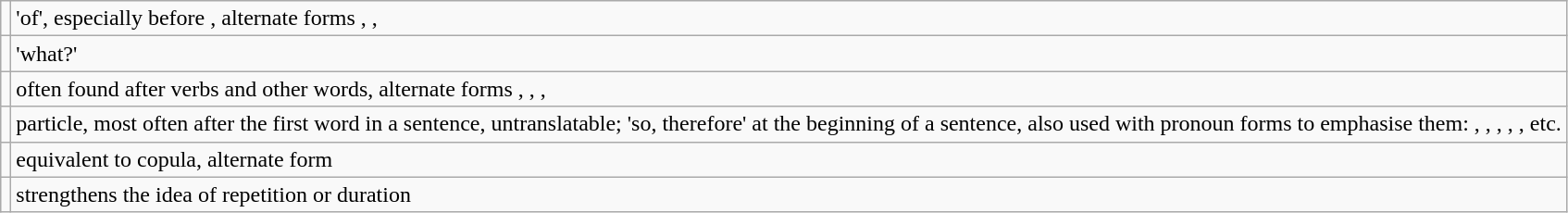<table class="wikitable">
<tr>
<td></td>
<td>'of', especially before , alternate forms , , </td>
</tr>
<tr>
<td></td>
<td>'what?'</td>
</tr>
<tr>
<td></td>
<td>often found after verbs and other words, alternate forms , , , </td>
</tr>
<tr>
<td></td>
<td>particle, most often after the first word in a sentence, untranslatable; 'so, therefore' at the beginning of a sentence, also used with pronoun forms to emphasise them: , , , , , etc.</td>
</tr>
<tr>
<td></td>
<td>equivalent to copula, alternate form </td>
</tr>
<tr>
<td></td>
<td>strengthens the idea of repetition or duration</td>
</tr>
</table>
